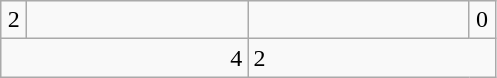<table class=wikitable>
<tr>
<td align=center width=10>2</td>
<td align=center width=140></td>
<td align="center" width="140"></td>
<td align="center" width="10">0</td>
</tr>
<tr>
<td colspan=2 align=right>4</td>
<td colspan="2">2</td>
</tr>
</table>
